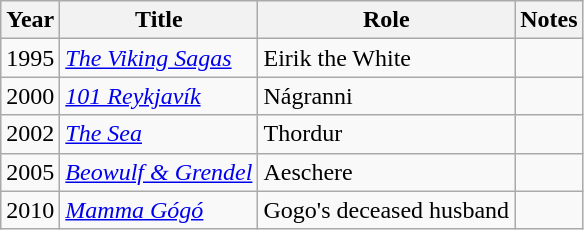<table class="wikitable sortable">
<tr>
<th>Year</th>
<th>Title</th>
<th>Role</th>
<th class="unsortable">Notes</th>
</tr>
<tr>
<td>1995</td>
<td><em><a href='#'>The Viking Sagas</a></em></td>
<td>Eirik the White</td>
<td></td>
</tr>
<tr>
<td>2000</td>
<td><em><a href='#'>101 Reykjavík</a></em></td>
<td>Nágranni</td>
<td></td>
</tr>
<tr>
<td>2002</td>
<td><em><a href='#'>The Sea</a></em></td>
<td>Thordur</td>
<td></td>
</tr>
<tr>
<td>2005</td>
<td><em><a href='#'>Beowulf & Grendel</a></em></td>
<td>Aeschere</td>
<td></td>
</tr>
<tr>
<td>2010</td>
<td><em><a href='#'>Mamma Gógó</a></em></td>
<td>Gogo's deceased husband</td>
<td></td>
</tr>
</table>
